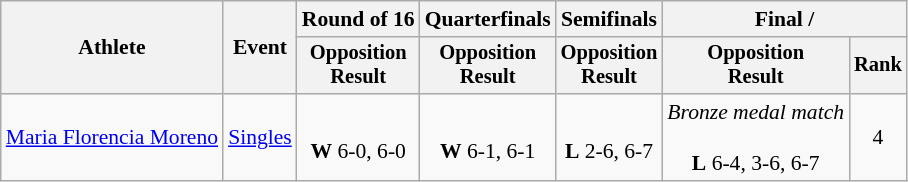<table class="wikitable" style="font-size:90%;">
<tr>
<th rowspan=2>Athlete</th>
<th rowspan=2>Event</th>
<th>Round of 16</th>
<th>Quarterfinals</th>
<th>Semifinals</th>
<th colspan=2>Final / </th>
</tr>
<tr style="font-size:95%">
<th>Opposition<br>Result</th>
<th>Opposition<br>Result</th>
<th>Opposition<br>Result</th>
<th>Opposition<br>Result</th>
<th>Rank</th>
</tr>
<tr align=center>
<td align=left><a href='#'>Maria Florencia Moreno</a></td>
<td align=left><a href='#'>Singles</a></td>
<td><br><strong>W</strong> 6-0, 6-0</td>
<td><br><strong>W</strong> 6-1, 6-1</td>
<td><br><strong>L</strong> 2-6, 6-7</td>
<td><em>Bronze medal match</em><br><br><strong>L</strong> 6-4, 3-6, 6-7</td>
<td>4</td>
</tr>
</table>
